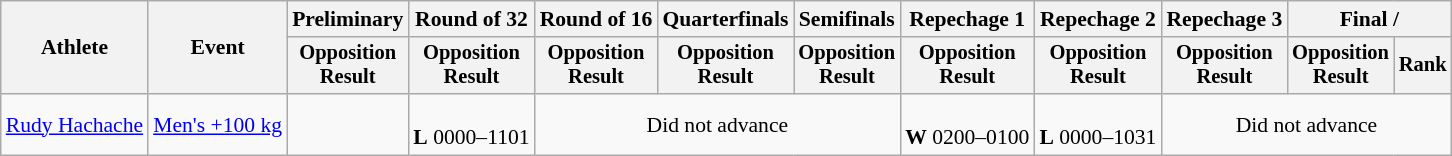<table class="wikitable" style="font-size:90%">
<tr>
<th rowspan="2">Athlete</th>
<th rowspan="2">Event</th>
<th>Preliminary</th>
<th>Round of 32</th>
<th>Round of 16</th>
<th>Quarterfinals</th>
<th>Semifinals</th>
<th>Repechage 1</th>
<th>Repechage 2</th>
<th>Repechage 3</th>
<th colspan=2>Final / </th>
</tr>
<tr style="font-size:95%">
<th>Opposition<br>Result</th>
<th>Opposition<br>Result</th>
<th>Opposition<br>Result</th>
<th>Opposition<br>Result</th>
<th>Opposition<br>Result</th>
<th>Opposition<br>Result</th>
<th>Opposition<br>Result</th>
<th>Opposition<br>Result</th>
<th>Opposition<br>Result</th>
<th>Rank</th>
</tr>
<tr align=center>
<td align=left><a href='#'>Rudy Hachache</a></td>
<td align=left><a href='#'>Men's +100 kg</a></td>
<td></td>
<td><br><strong>L</strong> 0000–1101</td>
<td colspan=3>Did not advance</td>
<td><br><strong>W</strong> 0200–0100</td>
<td><br><strong>L</strong> 0000–1031</td>
<td colspan=3>Did not advance</td>
</tr>
</table>
